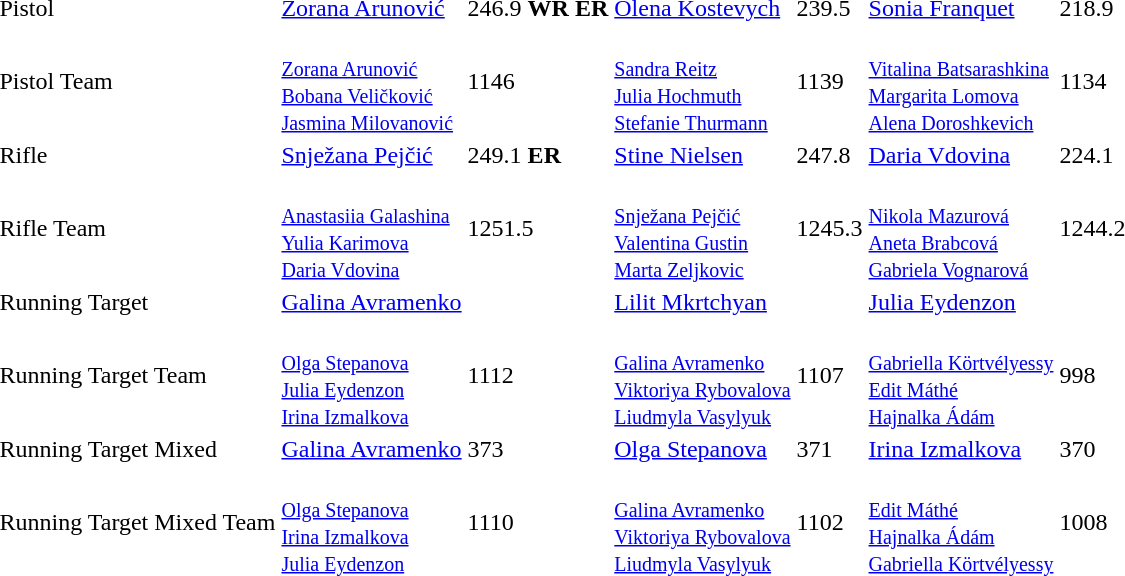<table>
<tr>
<td>Pistol</td>
<td><a href='#'>Zorana Arunović</a><br></td>
<td>246.9 <strong>WR ER</strong></td>
<td><a href='#'>Olena Kostevych</a><br></td>
<td>239.5</td>
<td><a href='#'>Sonia Franquet</a><br></td>
<td>218.9</td>
</tr>
<tr>
<td>Pistol Team</td>
<td><br><small><a href='#'>Zorana Arunović</a><br><a href='#'>Bobana Veličković</a><br><a href='#'>Jasmina Milovanović</a></small></td>
<td>1146</td>
<td><br><small><a href='#'>Sandra Reitz</a><br><a href='#'>Julia Hochmuth</a><br><a href='#'>Stefanie Thurmann</a></small></td>
<td>1139</td>
<td><br><small><a href='#'>Vitalina Batsarashkina</a><br><a href='#'>Margarita Lomova</a><br><a href='#'>Alena Doroshkevich</a></small></td>
<td>1134</td>
</tr>
<tr>
<td>Rifle</td>
<td><a href='#'>Snježana Pejčić</a><br></td>
<td>249.1 <strong>ER</strong></td>
<td><a href='#'>Stine Nielsen</a><br></td>
<td>247.8</td>
<td><a href='#'>Daria Vdovina</a><br></td>
<td>224.1</td>
</tr>
<tr>
<td>Rifle Team</td>
<td><br><small><a href='#'>Anastasiia Galashina</a><br><a href='#'>Yulia Karimova</a><br><a href='#'>Daria Vdovina</a></small></td>
<td>1251.5</td>
<td><br><small><a href='#'>Snježana Pejčić</a><br><a href='#'>Valentina Gustin</a><br><a href='#'>Marta Zeljkovic</a></small></td>
<td>1245.3</td>
<td><br><small><a href='#'>Nikola Mazurová</a><br><a href='#'>Aneta Brabcová</a><br><a href='#'>Gabriela Vognarová</a></small></td>
<td>1244.2</td>
</tr>
<tr>
<td>Running Target</td>
<td colspan=2><a href='#'>Galina Avramenko</a><br></td>
<td colspan=2><a href='#'>Lilit Mkrtchyan</a><br></td>
<td colspan=2><a href='#'>Julia Eydenzon</a><br></td>
</tr>
<tr>
<td>Running Target Team</td>
<td><br><small><a href='#'>Olga Stepanova</a><br><a href='#'>Julia Eydenzon</a><br><a href='#'>Irina Izmalkova</a></small></td>
<td>1112</td>
<td><br><small><a href='#'>Galina Avramenko</a><br><a href='#'>Viktoriya Rybovalova</a><br><a href='#'>Liudmyla Vasylyuk</a></small></td>
<td>1107</td>
<td><br><small><a href='#'>Gabriella Körtvélyessy</a><br><a href='#'>Edit Máthé</a><br><a href='#'>Hajnalka Ádám</a></small></td>
<td>998</td>
</tr>
<tr>
<td>Running Target Mixed</td>
<td><a href='#'>Galina Avramenko</a><br></td>
<td>373</td>
<td><a href='#'>Olga Stepanova</a><br></td>
<td>371</td>
<td><a href='#'>Irina Izmalkova</a><br></td>
<td>370</td>
</tr>
<tr>
<td>Running Target Mixed Team</td>
<td><small><br><a href='#'>Olga Stepanova</a><br><a href='#'>Irina Izmalkova</a><br><a href='#'>Julia Eydenzon</a></small></td>
<td>1110</td>
<td><small><br><a href='#'>Galina Avramenko</a><br><a href='#'>Viktoriya Rybovalova</a><br><a href='#'>Liudmyla Vasylyuk</a></small></td>
<td>1102</td>
<td><small><br><a href='#'>Edit Máthé</a><br><a href='#'>Hajnalka Ádám</a><br><a href='#'>Gabriella Körtvélyessy</a></small></td>
<td>1008</td>
</tr>
</table>
